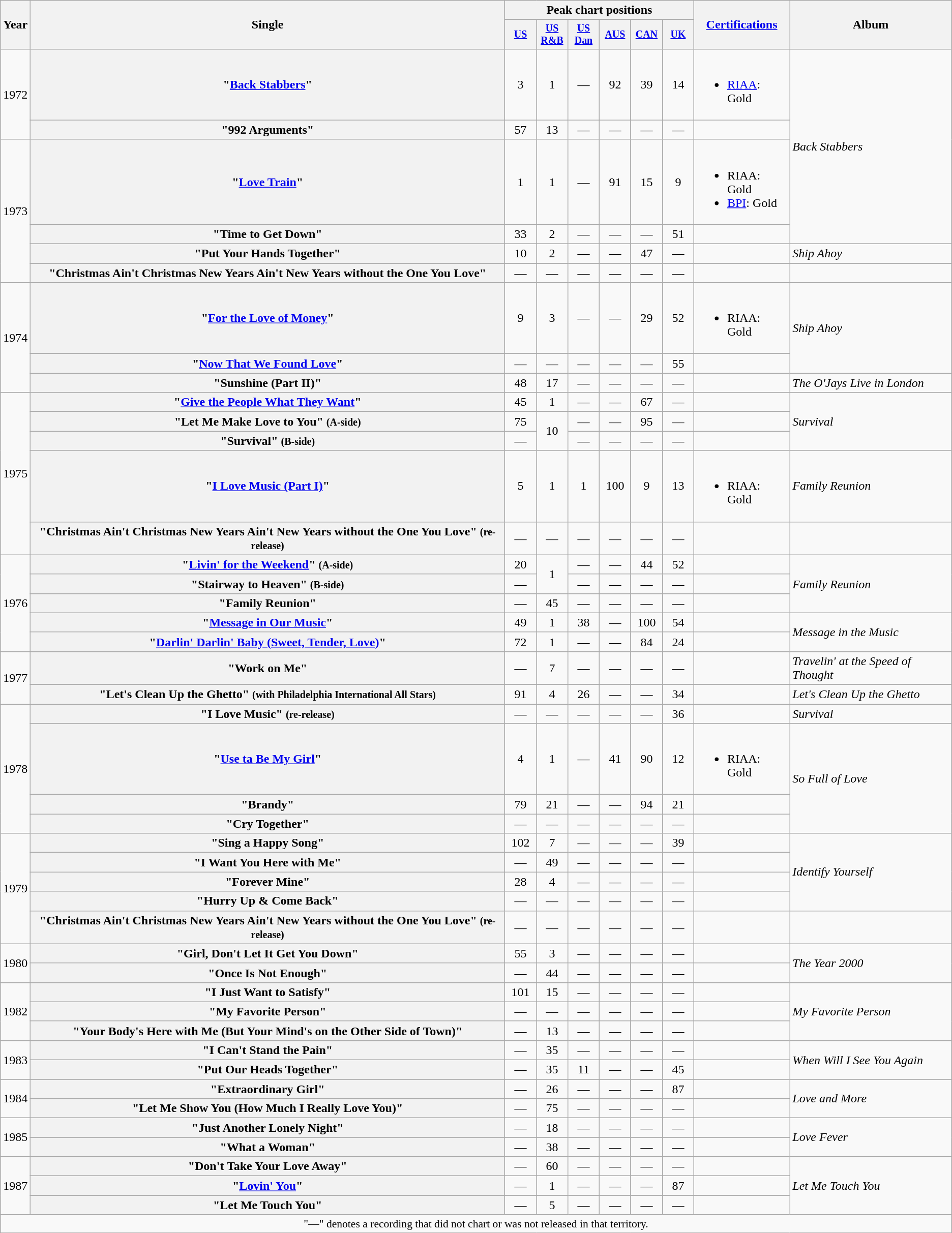<table class="wikitable plainrowheaders" style="text-align:center;">
<tr>
<th rowspan="2">Year</th>
<th rowspan="2">Single</th>
<th colspan="6">Peak chart positions</th>
<th rowspan="2"><a href='#'>Certifications</a></th>
<th rowspan="2">Album</th>
</tr>
<tr style="font-size:smaller;">
<th width="35"><a href='#'>US</a><br></th>
<th width="35"><a href='#'>US<br>R&B</a><br></th>
<th width="35"><a href='#'>US<br>Dan</a><br></th>
<th width="35"><a href='#'>AUS</a><br></th>
<th width="35"><a href='#'>CAN</a><br></th>
<th width="35"><a href='#'>UK</a><br></th>
</tr>
<tr>
<td rowspan="2">1972</td>
<th scope="row">"<a href='#'>Back Stabbers</a>"</th>
<td>3</td>
<td>1</td>
<td>—</td>
<td>92</td>
<td>39</td>
<td>14</td>
<td align="left"><br><ul><li><a href='#'>RIAA</a>: Gold</li></ul></td>
<td align=left rowspan="4"><em>Back Stabbers</em></td>
</tr>
<tr>
<th scope="row">"992 Arguments"</th>
<td>57</td>
<td>13</td>
<td>—</td>
<td>—</td>
<td>—</td>
<td>—</td>
<td align="left"></td>
</tr>
<tr>
<td rowspan="4">1973</td>
<th scope="row">"<a href='#'>Love Train</a>"</th>
<td>1</td>
<td>1</td>
<td>—</td>
<td>91</td>
<td>15</td>
<td>9</td>
<td align="left"><br><ul><li>RIAA: Gold</li><li><a href='#'>BPI</a>: Gold</li></ul></td>
</tr>
<tr>
<th scope="row">"Time to Get Down"</th>
<td>33</td>
<td>2</td>
<td>—</td>
<td>—</td>
<td>—</td>
<td>51</td>
<td align="left"></td>
</tr>
<tr>
<th scope="row">"Put Your Hands Together"</th>
<td>10</td>
<td>2</td>
<td>—</td>
<td>—</td>
<td>47</td>
<td>—</td>
<td align="left"></td>
<td align=left><em>Ship Ahoy</em></td>
</tr>
<tr>
<th scope="row">"Christmas Ain't Christmas New Years Ain't New Years without the One You Love"</th>
<td>—</td>
<td>—</td>
<td>—</td>
<td>—</td>
<td>—</td>
<td>—</td>
<td align="left"></td>
<td></td>
</tr>
<tr>
<td rowspan="3">1974</td>
<th scope="row">"<a href='#'>For the Love of Money</a>"</th>
<td>9</td>
<td>3</td>
<td>—</td>
<td>—</td>
<td>29</td>
<td>52</td>
<td align="left"><br><ul><li>RIAA: Gold</li></ul></td>
<td rowspan="2" align="left"><em>Ship Ahoy</em></td>
</tr>
<tr>
<th scope="row">"<a href='#'>Now That We Found Love</a>"</th>
<td>—</td>
<td>—</td>
<td>—</td>
<td>—</td>
<td>—</td>
<td>55</td>
<td></td>
</tr>
<tr>
<th scope="row">"Sunshine (Part II)"</th>
<td>48</td>
<td>17</td>
<td>—</td>
<td>—</td>
<td>—</td>
<td>—</td>
<td align="left"></td>
<td align=left><em>The O'Jays Live in London</em></td>
</tr>
<tr>
<td rowspan="5">1975</td>
<th scope="row">"<a href='#'>Give the People What They Want</a>"</th>
<td>45</td>
<td>1</td>
<td>—</td>
<td>—</td>
<td>67</td>
<td>—</td>
<td align="left"></td>
<td align=left rowspan="3"><em>Survival</em></td>
</tr>
<tr>
<th scope="row">"Let Me Make Love to You" <small>(A-side)</small></th>
<td>75</td>
<td rowspan="2">10</td>
<td>—</td>
<td>—</td>
<td>95</td>
<td>—</td>
<td align="left"></td>
</tr>
<tr>
<th scope="row">"Survival" <small>(B-side)</small></th>
<td>—</td>
<td>—</td>
<td>—</td>
<td>—</td>
<td>—</td>
<td align="left"></td>
</tr>
<tr>
<th scope="row">"<a href='#'>I Love Music (Part I)</a>"</th>
<td>5</td>
<td>1</td>
<td>1</td>
<td>100</td>
<td>9</td>
<td>13</td>
<td align="left"><br><ul><li>RIAA: Gold</li></ul></td>
<td align=left><em>Family Reunion</em></td>
</tr>
<tr>
<th scope="row">"Christmas Ain't Christmas New Years Ain't New Years without the One You Love" <small>(re-release)</small></th>
<td>—</td>
<td>—</td>
<td>—</td>
<td>—</td>
<td>—</td>
<td>—</td>
<td align="left"></td>
<td></td>
</tr>
<tr>
<td rowspan="5">1976</td>
<th scope="row">"<a href='#'>Livin' for the Weekend</a>" <small>(A-side)</small></th>
<td>20</td>
<td rowspan="2">1</td>
<td>—</td>
<td>—</td>
<td>44</td>
<td>52</td>
<td align="left"></td>
<td align=left rowspan="3"><em>Family Reunion</em></td>
</tr>
<tr>
<th scope="row">"Stairway to Heaven" <small>(B-side)</small></th>
<td>—</td>
<td>—</td>
<td>—</td>
<td>—</td>
<td>—</td>
<td align="left"></td>
</tr>
<tr>
<th scope="row">"Family Reunion"</th>
<td>—</td>
<td>45</td>
<td>—</td>
<td>—</td>
<td>—</td>
<td>—</td>
<td align="left"></td>
</tr>
<tr>
<th scope="row">"<a href='#'>Message in Our Music</a>"</th>
<td>49</td>
<td>1</td>
<td>38</td>
<td>—</td>
<td>100</td>
<td>54</td>
<td align="left"></td>
<td align=left rowspan="2"><em>Message in the Music</em></td>
</tr>
<tr>
<th scope="row">"<a href='#'>Darlin' Darlin' Baby (Sweet, Tender, Love)</a>"</th>
<td>72</td>
<td>1</td>
<td>—</td>
<td>—</td>
<td>84</td>
<td>24</td>
<td align="left"></td>
</tr>
<tr>
<td rowspan="2">1977</td>
<th scope="row">"Work on Me"</th>
<td>—</td>
<td>7</td>
<td>—</td>
<td>—</td>
<td>—</td>
<td>—</td>
<td align="left"></td>
<td align=left><em>Travelin' at the Speed of Thought</em></td>
</tr>
<tr>
<th scope="row">"Let's Clean Up the Ghetto" <small>(with Philadelphia International All Stars)</small></th>
<td>91</td>
<td>4</td>
<td>26</td>
<td>—</td>
<td>—</td>
<td>34</td>
<td align="left"></td>
<td align=left><em>Let's Clean Up the Ghetto</em></td>
</tr>
<tr>
<td rowspan="4">1978</td>
<th scope="row">"I Love Music" <small>(re-release)</small></th>
<td>—</td>
<td>—</td>
<td>—</td>
<td>—</td>
<td>—</td>
<td>36</td>
<td align="left"></td>
<td align=left><em>Survival</em></td>
</tr>
<tr>
<th scope="row">"<a href='#'>Use ta Be My Girl</a>"</th>
<td>4</td>
<td>1</td>
<td>—</td>
<td>41</td>
<td>90</td>
<td>12</td>
<td align="left"><br><ul><li>RIAA: Gold</li></ul></td>
<td align=left rowspan="3"><em>So Full of Love</em></td>
</tr>
<tr>
<th scope="row">"Brandy"</th>
<td>79</td>
<td>21</td>
<td>—</td>
<td>—</td>
<td>94</td>
<td>21</td>
<td align="left"></td>
</tr>
<tr>
<th scope="row">"Cry Together"</th>
<td>—</td>
<td>—</td>
<td>—</td>
<td>—</td>
<td>—</td>
<td>—</td>
<td align="left"></td>
</tr>
<tr>
<td rowspan="5">1979</td>
<th scope="row">"Sing a Happy Song"</th>
<td>102</td>
<td>7</td>
<td>—</td>
<td>—</td>
<td>—</td>
<td>39</td>
<td align="left"></td>
<td align=left rowspan="4"><em>Identify Yourself</em></td>
</tr>
<tr>
<th scope="row">"I Want You Here with Me"</th>
<td>—</td>
<td>49</td>
<td>—</td>
<td>—</td>
<td>—</td>
<td>—</td>
<td align="left"></td>
</tr>
<tr>
<th scope="row">"Forever Mine"</th>
<td>28</td>
<td>4</td>
<td>—</td>
<td>—</td>
<td>—</td>
<td>—</td>
<td align="left"></td>
</tr>
<tr>
<th scope="row">"Hurry Up & Come Back"</th>
<td>—</td>
<td>—</td>
<td>—</td>
<td>—</td>
<td>—</td>
<td>—</td>
<td align="left"></td>
</tr>
<tr>
<th scope="row">"Christmas Ain't Christmas New Years Ain't New Years without the One You Love" <small>(re-release)</small></th>
<td>—</td>
<td>—</td>
<td>—</td>
<td>—</td>
<td>—</td>
<td>—</td>
<td align="left"></td>
<td></td>
</tr>
<tr>
<td rowspan="2">1980</td>
<th scope="row">"Girl, Don't Let It Get You Down"</th>
<td>55</td>
<td>3</td>
<td>—</td>
<td>—</td>
<td>—</td>
<td>—</td>
<td align="left"></td>
<td align=left rowspan="2"><em>The Year 2000</em></td>
</tr>
<tr>
<th scope="row">"Once Is Not Enough"</th>
<td>—</td>
<td>44</td>
<td>—</td>
<td>—</td>
<td>—</td>
<td>—</td>
<td align="left"></td>
</tr>
<tr>
<td rowspan="3">1982</td>
<th scope="row">"I Just Want to Satisfy"</th>
<td>101</td>
<td>15</td>
<td>—</td>
<td>—</td>
<td>—</td>
<td>—</td>
<td align="left"></td>
<td align=left rowspan="3"><em>My Favorite Person</em></td>
</tr>
<tr>
<th scope="row">"My Favorite Person"</th>
<td>—</td>
<td>—</td>
<td>—</td>
<td>—</td>
<td>—</td>
<td>—</td>
<td align="left"></td>
</tr>
<tr>
<th scope="row">"Your Body's Here with Me (But Your Mind's on the Other Side of Town)"</th>
<td>—</td>
<td>13</td>
<td>—</td>
<td>—</td>
<td>—</td>
<td>—</td>
<td align="left"></td>
</tr>
<tr>
<td rowspan="2">1983</td>
<th scope="row">"I Can't Stand the Pain"</th>
<td>—</td>
<td>35</td>
<td>—</td>
<td>—</td>
<td>—</td>
<td>—</td>
<td align="left"></td>
<td align=left rowspan="2"><em>When Will I See You Again</em></td>
</tr>
<tr>
<th scope="row">"Put Our Heads Together"</th>
<td>—</td>
<td>35</td>
<td>11</td>
<td>—</td>
<td>—</td>
<td>45</td>
<td align="left"></td>
</tr>
<tr>
<td rowspan="2">1984</td>
<th scope="row">"Extraordinary Girl"</th>
<td>—</td>
<td>26</td>
<td>—</td>
<td>—</td>
<td>—</td>
<td>87</td>
<td align="left"></td>
<td align=left rowspan="2"><em>Love and More</em></td>
</tr>
<tr>
<th scope="row">"Let Me Show You (How Much I Really Love You)"</th>
<td>—</td>
<td>75</td>
<td>—</td>
<td>—</td>
<td>—</td>
<td>—</td>
<td align="left"></td>
</tr>
<tr>
<td rowspan="2">1985</td>
<th scope="row">"Just Another Lonely Night"</th>
<td>—</td>
<td>18</td>
<td>—</td>
<td>—</td>
<td>—</td>
<td>—</td>
<td align="left"></td>
<td align=left rowspan="2"><em>Love Fever</em></td>
</tr>
<tr>
<th scope="row">"What a Woman"</th>
<td>—</td>
<td>38</td>
<td>—</td>
<td>—</td>
<td>—</td>
<td>—</td>
<td align="left"></td>
</tr>
<tr>
<td rowspan="3">1987</td>
<th scope="row">"Don't Take Your Love Away"</th>
<td>—</td>
<td>60</td>
<td>—</td>
<td>—</td>
<td>—</td>
<td>—</td>
<td align="left"></td>
<td align=left rowspan="3"><em>Let Me Touch You</em></td>
</tr>
<tr>
<th scope="row">"<a href='#'>Lovin' You</a>"</th>
<td>—</td>
<td>1</td>
<td>—</td>
<td>—</td>
<td>—</td>
<td>87</td>
<td align="left"></td>
</tr>
<tr>
<th scope="row">"Let Me Touch You"</th>
<td>—</td>
<td>5</td>
<td>—</td>
<td>—</td>
<td>—</td>
<td>—</td>
<td align="left"></td>
</tr>
<tr>
<td colspan="15" style="font-size:90%">"—" denotes a recording that did not chart or was not released in that territory.</td>
</tr>
</table>
